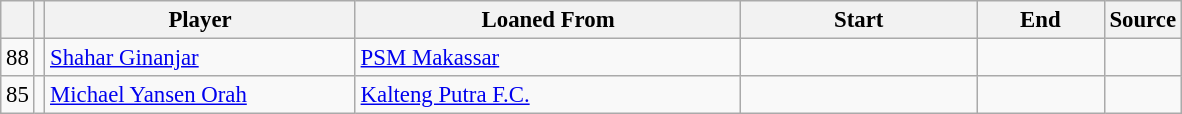<table class="wikitable plainrowheaders sortable" style="font-size:95%">
<tr>
<th></th>
<th></th>
<th scope="col" style="width:200px;">Player</th>
<th scope="col" style="width:250px;">Loaned From</th>
<th scope="col" style="width:150px;">Start</th>
<th scope="col" style="width:78px;">End</th>
<th><strong>Source</strong></th>
</tr>
<tr>
<td align=center>88</td>
<td align=center></td>
<td> <a href='#'>Shahar Ginanjar</a></td>
<td> <a href='#'>PSM Makassar</a></td>
<td align=center></td>
<td align=center></td>
<td align=center></td>
</tr>
<tr>
<td align=center>85</td>
<td align=center></td>
<td> <a href='#'>Michael Yansen Orah</a></td>
<td> <a href='#'>Kalteng Putra F.C.</a></td>
<td align=center></td>
<td align=center></td>
<td align=center></td>
</tr>
</table>
